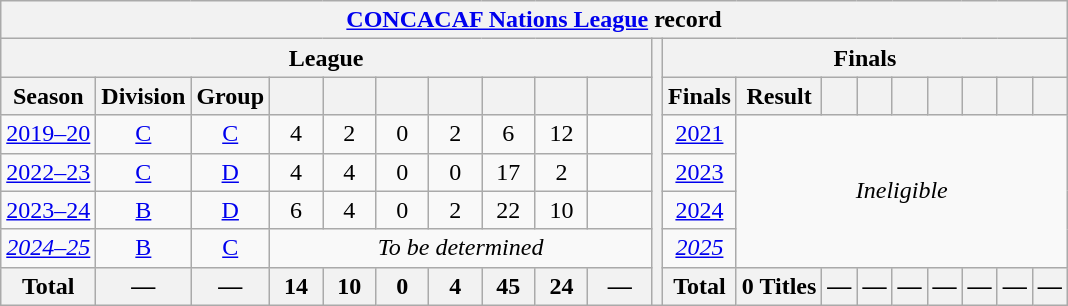<table class="wikitable" style="text-align: center;">
<tr>
<th colspan="20"><a href='#'>CONCACAF Nations League</a> record</th>
</tr>
<tr>
<th colspan="10">League</th>
<th rowspan="7"></th>
<th colspan="9">Finals</th>
</tr>
<tr>
<th>Season</th>
<th>Division</th>
<th>Group</th>
<th width="28"></th>
<th width="28"></th>
<th width="28"></th>
<th width="28"></th>
<th width="28"></th>
<th width="28"></th>
<th width="35"></th>
<th><strong>Finals</strong></th>
<th><strong>Result</strong></th>
<th></th>
<th></th>
<th></th>
<th></th>
<th></th>
<th></th>
<th></th>
</tr>
<tr>
<td><a href='#'>2019–20</a></td>
<td><a href='#'>C</a></td>
<td><a href='#'>C</a></td>
<td>4</td>
<td>2</td>
<td>0</td>
<td>2</td>
<td>6</td>
<td>12</td>
<td></td>
<td> <a href='#'>2021</a></td>
<td colspan="8" rowspan="4"><em>Ineligible</em></td>
</tr>
<tr>
<td><a href='#'>2022–23</a></td>
<td><a href='#'>C</a></td>
<td><a href='#'>D</a></td>
<td>4</td>
<td>4</td>
<td>0</td>
<td>0</td>
<td>17</td>
<td>2</td>
<td></td>
<td> <a href='#'>2023</a></td>
</tr>
<tr>
<td><a href='#'>2023–24</a></td>
<td><a href='#'>B</a></td>
<td><a href='#'>D</a></td>
<td>6</td>
<td>4</td>
<td>0</td>
<td>2</td>
<td>22</td>
<td>10</td>
<td></td>
<td> <a href='#'>2024</a></td>
</tr>
<tr>
<td><a href='#'><em>2024–25</em></a></td>
<td><a href='#'>B</a></td>
<td><a href='#'>C</a></td>
<td colspan="7"><em>To be determined</em></td>
<td> <a href='#'><em>2025</em></a></td>
</tr>
<tr>
<th>Total</th>
<th><strong>—</strong></th>
<th><strong>—</strong></th>
<th>14</th>
<th>10</th>
<th>0</th>
<th>4</th>
<th>45</th>
<th>24</th>
<th><strong>—</strong></th>
<th><strong>Total</strong></th>
<th><strong>0 Titles</strong></th>
<th><strong>—</strong></th>
<th><strong>—</strong></th>
<th><strong>—</strong></th>
<th><strong>—</strong></th>
<th><strong>—</strong></th>
<th><strong>—</strong></th>
<th><strong>—</strong></th>
</tr>
</table>
